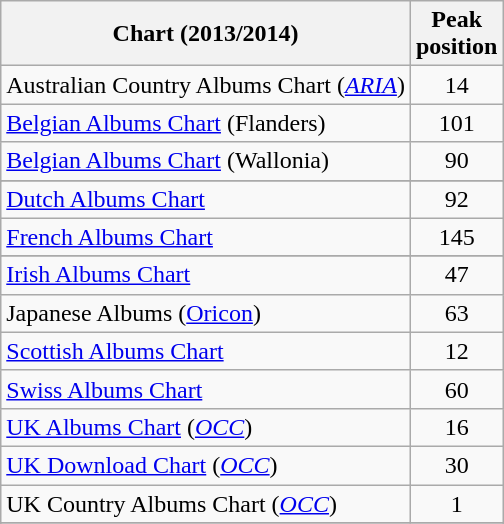<table class="wikitable sortable">
<tr>
<th>Chart (2013/2014)</th>
<th>Peak<br>position</th>
</tr>
<tr>
<td>Australian Country Albums Chart (<em><a href='#'>ARIA</a></em>)</td>
<td style="text-align:center;">14</td>
</tr>
<tr>
<td><a href='#'>Belgian Albums Chart</a> (Flanders)</td>
<td align="center">101</td>
</tr>
<tr>
<td><a href='#'>Belgian Albums Chart</a> (Wallonia)</td>
<td align="center">90</td>
</tr>
<tr>
</tr>
<tr>
<td><a href='#'>Dutch Albums Chart</a></td>
<td align="center">92</td>
</tr>
<tr>
<td><a href='#'>French Albums Chart</a></td>
<td align="center">145</td>
</tr>
<tr>
</tr>
<tr>
<td><a href='#'>Irish Albums Chart</a></td>
<td align="center">47</td>
</tr>
<tr>
<td>Japanese Albums (<a href='#'>Oricon</a>)</td>
<td align="center">63</td>
</tr>
<tr>
<td><a href='#'>Scottish Albums Chart</a></td>
<td align="center">12</td>
</tr>
<tr>
<td><a href='#'>Swiss Albums Chart</a></td>
<td align="center">60</td>
</tr>
<tr>
<td><a href='#'>UK Albums Chart</a> (<em><a href='#'>OCC</a></em>)</td>
<td align="center">16</td>
</tr>
<tr>
<td><a href='#'>UK Download Chart</a> (<em><a href='#'>OCC</a></em>)</td>
<td align="center">30</td>
</tr>
<tr>
<td>UK Country Albums Chart (<em><a href='#'>OCC</a></em>)</td>
<td align="center">1</td>
</tr>
<tr>
</tr>
<tr>
</tr>
<tr>
</tr>
<tr>
</tr>
</table>
